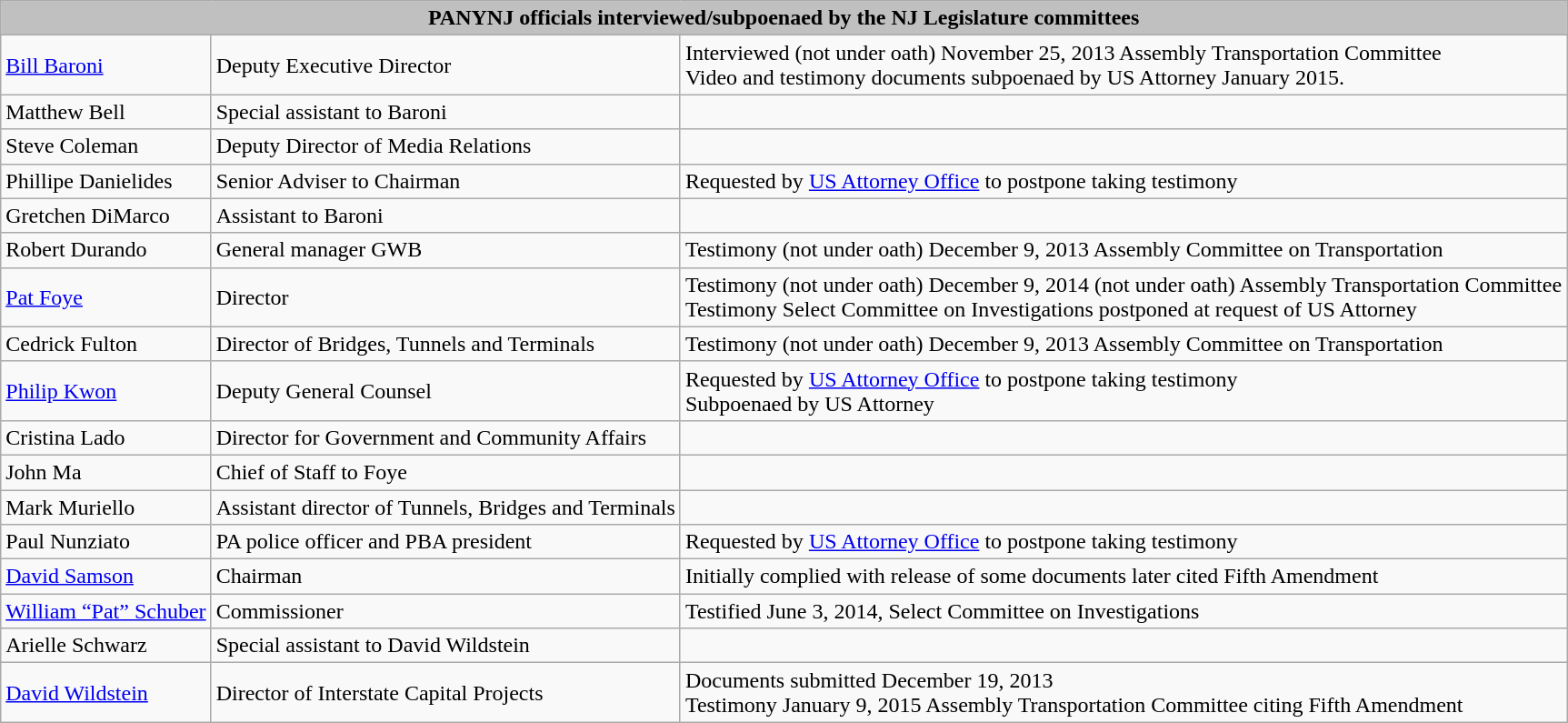<table class="wikitable">
<tr>
<td colspan="3"  style="background:silver; text-align:center;"><strong>PANYNJ officials interviewed/subpoenaed by the NJ Legislature committees</strong></td>
</tr>
<tr>
<td><a href='#'>Bill Baroni</a></td>
<td>Deputy Executive Director</td>
<td>Interviewed (not under oath) November 25, 2013 Assembly Transportation Committee<br>Video and testimony documents subpoenaed by US Attorney January 2015.</td>
</tr>
<tr>
<td>Matthew Bell</td>
<td>Special assistant to Baroni</td>
<td></td>
</tr>
<tr>
<td>Steve Coleman</td>
<td>Deputy Director of Media Relations</td>
<td></td>
</tr>
<tr>
<td>Phillipe Danielides</td>
<td>Senior Adviser to Chairman</td>
<td> Requested by <a href='#'>US Attorney Office</a> to postpone taking testimony</td>
</tr>
<tr>
<td>Gretchen DiMarco</td>
<td>Assistant to Baroni</td>
<td></td>
</tr>
<tr>
<td>Robert Durando</td>
<td>General manager GWB</td>
<td>Testimony  (not under oath) December 9, 2013 Assembly Committee on Transportation</td>
</tr>
<tr>
<td><a href='#'>Pat Foye</a></td>
<td>Director</td>
<td>Testimony  (not under oath) December 9, 2014 (not under oath)  Assembly Transportation Committee<br> Testimony Select Committee on Investigations postponed at request of US Attorney</td>
</tr>
<tr>
<td>Cedrick Fulton</td>
<td>Director of Bridges, Tunnels and Terminals</td>
<td>Testimony  (not under oath) December 9, 2013 Assembly Committee on Transportation</td>
</tr>
<tr>
<td><a href='#'>Philip Kwon</a></td>
<td>Deputy General Counsel</td>
<td>Requested by <a href='#'>US Attorney Office</a> to postpone taking testimony<br>Subpoenaed by US Attorney</td>
</tr>
<tr>
<td>Cristina Lado</td>
<td>Director for Government and Community Affairs</td>
<td></td>
</tr>
<tr>
<td>John Ma</td>
<td>Chief of Staff to Foye</td>
<td></td>
</tr>
<tr>
<td>Mark Muriello</td>
<td>Assistant director of Tunnels, Bridges and Terminals</td>
<td></td>
</tr>
<tr>
<td>Paul Nunziato</td>
<td>PA police officer and PBA president</td>
<td>Requested by <a href='#'>US Attorney Office</a> to postpone taking testimony</td>
</tr>
<tr>
<td><a href='#'>David Samson</a></td>
<td>Chairman</td>
<td>Initially complied with release of some documents later cited Fifth Amendment</td>
</tr>
<tr>
<td><a href='#'>William “Pat” Schuber</a></td>
<td>Commissioner</td>
<td>Testified June 3, 2014, Select Committee on Investigations</td>
</tr>
<tr>
<td>Arielle Schwarz</td>
<td>Special assistant to David Wildstein</td>
<td></td>
</tr>
<tr>
<td><a href='#'>David Wildstein</a></td>
<td>Director of Interstate Capital Projects</td>
<td>Documents submitted December 19, 2013<br>Testimony January 9, 2015 Assembly Transportation Committee citing Fifth Amendment</td>
</tr>
</table>
